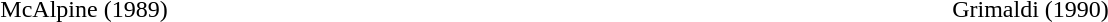<table style="width: 100%">
<tr>
<td></td>
<td></td>
</tr>
<tr>
<td style="text-align: center">McAlpine (1989)</td>
<td style="text-align: center">Grimaldi (1990)</td>
</tr>
</table>
